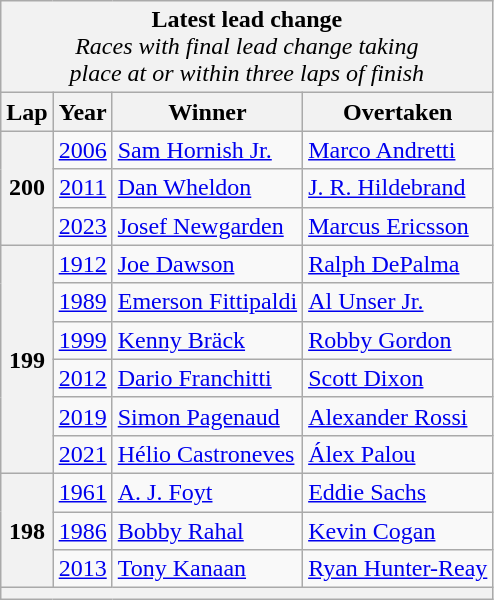<table class="wikitable">
<tr>
<td style="background:#F2F2F2;" align="center" colspan="4"><strong>Latest lead change</strong><br><em>Races with final lead change taking<br>place at or within three laps of finish</em></td>
</tr>
<tr>
<td style="background:#F2F2F2;" align="center"><strong>Lap</strong></td>
<td style="background:#F2F2F2;" align="center"><strong>Year</strong></td>
<td style="background:#F2F2F2;" align="center"><strong>Winner</strong></td>
<td style="background:#F2F2F2;" align="center"><strong>Overtaken</strong></td>
</tr>
<tr>
<td style="background:#F2F2F2;" align="center" rowspan="3"><strong>200</strong></td>
<td align="center"><a href='#'>2006</a></td>
<td> <a href='#'>Sam Hornish Jr.</a></td>
<td> <a href='#'>Marco Andretti</a></td>
</tr>
<tr>
<td align="center"><a href='#'>2011</a></td>
<td> <a href='#'>Dan Wheldon</a></td>
<td> <a href='#'>J. R. Hildebrand</a></td>
</tr>
<tr>
<td align=center><a href='#'>2023</a></td>
<td> <a href='#'>Josef Newgarden</a></td>
<td> <a href='#'>Marcus Ericsson</a></td>
</tr>
<tr>
<td rowspan="6" style="background:#F2F2F2;" align="center"><strong>199</strong></td>
<td align="center"><a href='#'>1912</a></td>
<td> <a href='#'>Joe Dawson</a></td>
<td> <a href='#'>Ralph DePalma</a></td>
</tr>
<tr>
<td align="center"><a href='#'>1989</a></td>
<td> <a href='#'>Emerson Fittipaldi</a></td>
<td> <a href='#'>Al Unser Jr.</a></td>
</tr>
<tr>
<td align="center"><a href='#'>1999</a></td>
<td> <a href='#'>Kenny Bräck</a></td>
<td> <a href='#'>Robby Gordon</a></td>
</tr>
<tr>
<td align="center"><a href='#'>2012</a></td>
<td> <a href='#'>Dario Franchitti</a></td>
<td> <a href='#'>Scott Dixon</a></td>
</tr>
<tr>
<td align="center"><a href='#'>2019</a></td>
<td> <a href='#'>Simon Pagenaud</a></td>
<td> <a href='#'>Alexander Rossi</a></td>
</tr>
<tr>
<td><a href='#'>2021</a></td>
<td> <a href='#'>Hélio Castroneves</a></td>
<td> <a href='#'>Álex Palou</a></td>
</tr>
<tr>
<td style="background:#F2F2F2;" align="center" rowspan="3"><strong>198</strong></td>
<td align="center"><a href='#'>1961</a></td>
<td> <a href='#'>A. J. Foyt</a></td>
<td> <a href='#'>Eddie Sachs</a></td>
</tr>
<tr>
<td align="center"><a href='#'>1986</a></td>
<td> <a href='#'>Bobby Rahal</a></td>
<td> <a href='#'>Kevin Cogan</a></td>
</tr>
<tr>
<td align="center"><a href='#'>2013</a></td>
<td> <a href='#'>Tony Kanaan</a></td>
<td> <a href='#'>Ryan Hunter-Reay</a></td>
</tr>
<tr>
<td style="background:#F2F2F2;" align="center" colspan="4"></td>
</tr>
</table>
